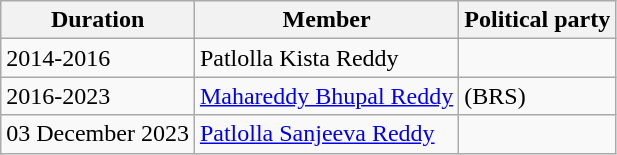<table class="wikitable sortable">
<tr>
<th>Duration</th>
<th>Member</th>
<th colspan="2">Political party</th>
</tr>
<tr>
<td>2014-2016</td>
<td>Patlolla Kista Reddy</td>
<td></td>
</tr>
<tr>
<td>2016-2023</td>
<td><a href='#'>Mahareddy Bhupal Reddy</a></td>
<td> (BRS)</td>
</tr>
<tr>
<td>03 December 2023</td>
<td><a href='#'>Patlolla Sanjeeva Reddy</a></td>
<td></td>
</tr>
</table>
